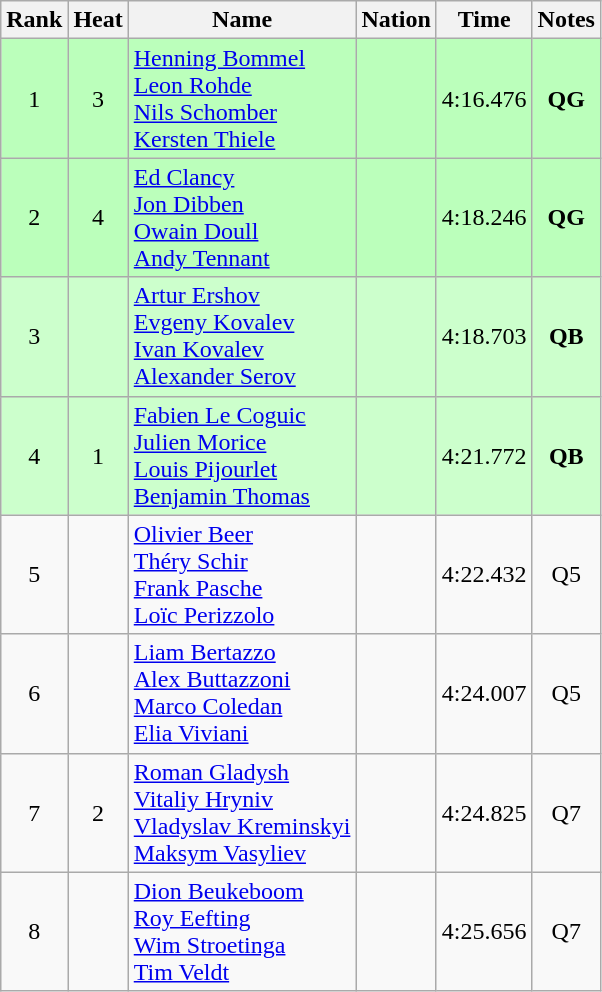<table class="wikitable sortable" style="text-align:center">
<tr>
<th>Rank</th>
<th>Heat</th>
<th>Name</th>
<th>Nation</th>
<th>Time</th>
<th>Notes</th>
</tr>
<tr bgcolor=bbffbb>
<td>1</td>
<td>3</td>
<td align=left><a href='#'>Henning Bommel</a><br><a href='#'>Leon Rohde</a><br><a href='#'>Nils Schomber</a><br><a href='#'>Kersten Thiele</a></td>
<td align=left></td>
<td>4:16.476</td>
<td><strong>QG</strong></td>
</tr>
<tr bgcolor=bbffbb>
<td>2</td>
<td>4</td>
<td align=left><a href='#'>Ed Clancy</a><br><a href='#'>Jon Dibben</a><br><a href='#'>Owain Doull</a><br><a href='#'>Andy Tennant</a></td>
<td align=left></td>
<td>4:18.246</td>
<td><strong>QG</strong></td>
</tr>
<tr bgcolor=ccffcc>
<td>3</td>
<td></td>
<td align=left><a href='#'>Artur Ershov</a><br><a href='#'>Evgeny Kovalev</a><br><a href='#'>Ivan Kovalev</a><br><a href='#'>Alexander Serov</a></td>
<td align=left></td>
<td>4:18.703</td>
<td><strong>QB</strong></td>
</tr>
<tr bgcolor=ccffcc>
<td>4</td>
<td>1</td>
<td align=left><a href='#'>Fabien Le Coguic</a><br><a href='#'>Julien Morice</a><br><a href='#'>Louis Pijourlet</a><br><a href='#'>Benjamin Thomas</a></td>
<td align=left></td>
<td>4:21.772</td>
<td><strong>QB</strong></td>
</tr>
<tr>
<td>5</td>
<td></td>
<td align=left><a href='#'>Olivier Beer</a><br><a href='#'>Théry Schir</a><br><a href='#'>Frank Pasche</a><br><a href='#'>Loïc Perizzolo</a></td>
<td align=left></td>
<td>4:22.432</td>
<td>Q5</td>
</tr>
<tr>
<td>6</td>
<td></td>
<td align=left><a href='#'>Liam Bertazzo</a><br><a href='#'>Alex Buttazzoni</a><br><a href='#'>Marco Coledan</a><br><a href='#'>Elia Viviani</a></td>
<td align=left></td>
<td>4:24.007</td>
<td>Q5</td>
</tr>
<tr>
<td>7</td>
<td>2</td>
<td align=left><a href='#'>Roman Gladysh</a><br><a href='#'>Vitaliy Hryniv</a><br><a href='#'>Vladyslav Kreminskyi</a><br><a href='#'>Maksym Vasyliev</a></td>
<td align=left></td>
<td>4:24.825</td>
<td>Q7</td>
</tr>
<tr>
<td>8</td>
<td></td>
<td align=left><a href='#'>Dion Beukeboom</a><br><a href='#'>Roy Eefting</a><br><a href='#'>Wim Stroetinga</a><br><a href='#'>Tim Veldt</a></td>
<td align=left></td>
<td>4:25.656</td>
<td>Q7</td>
</tr>
</table>
